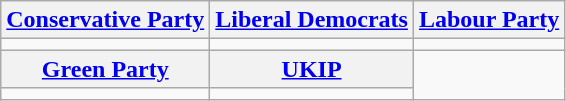<table class="wikitable">
<tr>
<th><a href='#'>Conservative Party</a></th>
<th><a href='#'>Liberal Democrats</a></th>
<th><a href='#'>Labour Party</a></th>
</tr>
<tr>
<td></td>
<td></td>
<td></td>
</tr>
<tr>
<th><a href='#'>Green Party</a></th>
<th><a href='#'>UKIP</a></th>
</tr>
<tr>
<td></td>
<td></td>
</tr>
</table>
